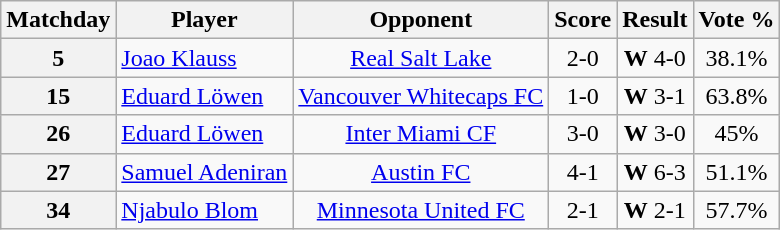<table class="wikitable plainrowheaders" style="text-align:center">
<tr>
<th scope=col>Matchday</th>
<th scope=col>Player</th>
<th scope=col>Opponent</th>
<th scope=col>Score</th>
<th scope=col>Result</th>
<th scope=col>Vote %</th>
</tr>
<tr>
<th>5</th>
<td align="left"> <a href='#'>Joao Klauss</a></td>
<td><a href='#'>Real Salt Lake</a></td>
<td>2-0</td>
<td><strong>W</strong> 4-0</td>
<td>38.1%</td>
</tr>
<tr>
<th>15</th>
<td align="left"> <a href='#'>Eduard Löwen</a></td>
<td><a href='#'>Vancouver Whitecaps FC</a></td>
<td>1-0</td>
<td><strong>W</strong> 3-1</td>
<td>63.8%</td>
</tr>
<tr>
<th>26</th>
<td align="left"> <a href='#'>Eduard Löwen</a></td>
<td><a href='#'>Inter Miami CF</a></td>
<td>3-0</td>
<td><strong>W</strong> 3-0</td>
<td>45%</td>
</tr>
<tr>
<th>27</th>
<td align="left"> <a href='#'>Samuel Adeniran</a></td>
<td><a href='#'>Austin FC</a></td>
<td>4-1</td>
<td><strong>W</strong> 6-3</td>
<td>51.1%</td>
</tr>
<tr>
<th>34</th>
<td align="left"> <a href='#'>Njabulo Blom</a></td>
<td><a href='#'>Minnesota United FC</a></td>
<td>2-1</td>
<td><strong>W</strong> 2-1</td>
<td>57.7%</td>
</tr>
</table>
